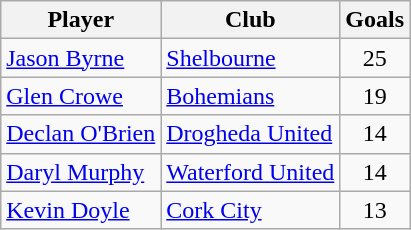<table class="wikitable sortable">
<tr align=center style="background:#efefef;">
<th>Player</th>
<th>Club</th>
<th>Goals</th>
</tr>
<tr align=left>
<td> <a href='#'>Jason Byrne</a></td>
<td><a href='#'>Shelbourne</a></td>
<td align="center">25</td>
</tr>
<tr align=left>
<td> <a href='#'>Glen Crowe</a></td>
<td><a href='#'>Bohemians</a></td>
<td align="center">19</td>
</tr>
<tr align=left>
<td> <a href='#'>Declan O'Brien</a></td>
<td><a href='#'>Drogheda United</a></td>
<td align="center">14</td>
</tr>
<tr align=left>
<td> <a href='#'>Daryl Murphy</a></td>
<td><a href='#'>Waterford United</a></td>
<td align="center">14</td>
</tr>
<tr align=left>
<td> <a href='#'>Kevin Doyle</a></td>
<td><a href='#'>Cork City</a></td>
<td align="center">13</td>
</tr>
</table>
